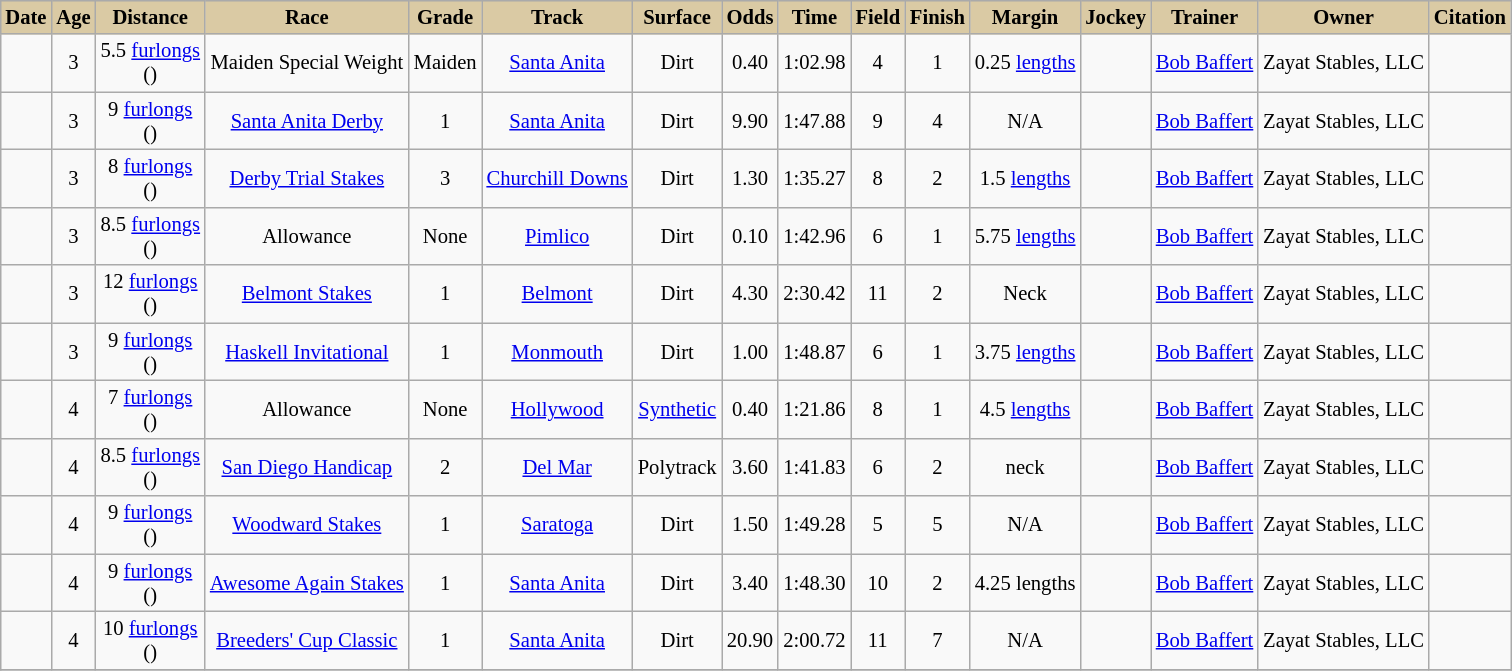<table class = "wikitable sortable" | border="1" cellpadding="1" style=" text-align:center; margin-left:1em; float:left ;border-collapse: collapse; font-size:86%">
<tr>
<th scope="col" style="background:#dacaa4; text-align:center;">Date</th>
<th scope="col" class="unsortable" style="background:#dacaa4; text-align:center;">Age</th>
<th scope="col" style="background:#dacaa4; text-align:center;">Distance</th>
<th scope="col" style="background:#dacaa4; text-align:center;">Race</th>
<th scope="col" style="background:#dacaa4; text-align:center;">Grade</th>
<th scope="col" style="background:#dacaa4; text-align:center;">Track</th>
<th scope="col" class="unsortable" style="background:#dacaa4; text-align:center;">Surface</th>
<th scope="col" style="background:#dacaa4; text-align:center;">Odds</th>
<th scope="col" style="background:#dacaa4; text-align:center;">Time</th>
<th scope="col" style="background:#dacaa4; text-align:center;">Field</th>
<th scope="col" style="background:#dacaa4; text-align:center;">Finish</th>
<th scope="col" style="background:#dacaa4; text-align:center;">Margin</th>
<th scope="col" style="background:#dacaa4; text-align:center;">Jockey</th>
<th scope="col" class="unsortable" style="background:#dacaa4; text-align:center;">Trainer</th>
<th scope="col" class="unsortable" style="background:#dacaa4; text-align:center;">Owner</th>
<th scope="col" class="unsortable" style="background:#dacaa4; text-align:center;">Citation</th>
</tr>
<tr>
<td></td>
<td>3</td>
<td>5.5 <a href='#'>furlongs</a><br>()</td>
<td>Maiden Special Weight</td>
<td>Maiden</td>
<td><a href='#'>Santa Anita</a></td>
<td>Dirt</td>
<td>0.40</td>
<td>1:02.98</td>
<td>4</td>
<td>1</td>
<td>0.25 <a href='#'>lengths</a></td>
<td></td>
<td><a href='#'>Bob Baffert</a></td>
<td>Zayat Stables, LLC</td>
<td></td>
</tr>
<tr>
<td></td>
<td>3</td>
<td>9 <a href='#'>furlongs</a><br>()</td>
<td><a href='#'>Santa Anita Derby</a></td>
<td>1</td>
<td><a href='#'>Santa Anita</a></td>
<td>Dirt</td>
<td>9.90</td>
<td>1:47.88</td>
<td>9</td>
<td>4</td>
<td>N/A</td>
<td></td>
<td><a href='#'>Bob Baffert</a></td>
<td>Zayat Stables, LLC</td>
<td></td>
</tr>
<tr>
<td></td>
<td>3</td>
<td>8 <a href='#'>furlongs</a><br>()</td>
<td><a href='#'>Derby Trial Stakes</a></td>
<td>3</td>
<td><a href='#'>Churchill Downs</a></td>
<td>Dirt</td>
<td>1.30</td>
<td>1:35.27</td>
<td>8</td>
<td>2</td>
<td>1.5 <a href='#'>lengths</a></td>
<td></td>
<td><a href='#'>Bob Baffert</a></td>
<td>Zayat Stables, LLC</td>
<td></td>
</tr>
<tr>
<td></td>
<td>3</td>
<td>8.5 <a href='#'>furlongs</a><br>()</td>
<td>Allowance</td>
<td>None</td>
<td><a href='#'>Pimlico</a></td>
<td>Dirt</td>
<td>0.10</td>
<td>1:42.96</td>
<td>6</td>
<td>1</td>
<td>5.75 <a href='#'>lengths</a></td>
<td></td>
<td><a href='#'>Bob Baffert</a></td>
<td>Zayat Stables, LLC</td>
<td></td>
</tr>
<tr>
<td></td>
<td>3</td>
<td>12 <a href='#'>furlongs</a><br>()</td>
<td><a href='#'>Belmont Stakes</a></td>
<td>1</td>
<td><a href='#'>Belmont</a></td>
<td>Dirt</td>
<td>4.30</td>
<td>2:30.42</td>
<td>11</td>
<td>2</td>
<td>Neck</td>
<td></td>
<td><a href='#'>Bob Baffert</a></td>
<td>Zayat Stables, LLC</td>
<td></td>
</tr>
<tr>
<td></td>
<td>3</td>
<td>9 <a href='#'>furlongs</a><br>()</td>
<td><a href='#'>Haskell Invitational</a></td>
<td>1</td>
<td><a href='#'>Monmouth</a></td>
<td>Dirt</td>
<td>1.00</td>
<td>1:48.87</td>
<td>6</td>
<td>1</td>
<td>3.75 <a href='#'>lengths</a></td>
<td></td>
<td><a href='#'>Bob Baffert</a></td>
<td>Zayat Stables, LLC</td>
<td></td>
</tr>
<tr>
<td></td>
<td>4</td>
<td>7 <a href='#'>furlongs</a><br>()</td>
<td>Allowance</td>
<td>None</td>
<td><a href='#'>Hollywood</a></td>
<td><a href='#'>Synthetic</a></td>
<td>0.40</td>
<td>1:21.86</td>
<td>8</td>
<td>1</td>
<td>4.5 <a href='#'>lengths</a></td>
<td></td>
<td><a href='#'>Bob Baffert</a></td>
<td>Zayat Stables, LLC</td>
<td></td>
</tr>
<tr>
<td></td>
<td>4</td>
<td>8.5 <a href='#'>furlongs</a><br>()</td>
<td><a href='#'>San Diego Handicap</a></td>
<td>2</td>
<td><a href='#'>Del Mar</a></td>
<td>Polytrack</td>
<td>3.60</td>
<td>1:41.83</td>
<td>6</td>
<td>2</td>
<td>neck</td>
<td></td>
<td><a href='#'>Bob Baffert</a></td>
<td>Zayat Stables, LLC</td>
<td></td>
</tr>
<tr>
<td></td>
<td>4</td>
<td>9 <a href='#'>furlongs</a><br>()</td>
<td><a href='#'>Woodward Stakes</a></td>
<td>1</td>
<td><a href='#'>Saratoga</a></td>
<td>Dirt</td>
<td>1.50</td>
<td>1:49.28</td>
<td>5</td>
<td>5</td>
<td>N/A</td>
<td></td>
<td><a href='#'>Bob Baffert</a></td>
<td>Zayat Stables, LLC</td>
<td></td>
</tr>
<tr>
<td></td>
<td>4</td>
<td>9 <a href='#'>furlongs</a><br>()</td>
<td><a href='#'>Awesome Again Stakes</a></td>
<td>1</td>
<td><a href='#'>Santa Anita</a></td>
<td>Dirt</td>
<td>3.40</td>
<td>1:48.30</td>
<td>10</td>
<td>2</td>
<td>4.25 lengths</td>
<td></td>
<td><a href='#'>Bob Baffert</a></td>
<td>Zayat Stables, LLC</td>
<td></td>
</tr>
<tr>
<td></td>
<td>4</td>
<td>10 <a href='#'>furlongs</a><br>()</td>
<td><a href='#'>Breeders' Cup Classic</a></td>
<td>1</td>
<td><a href='#'>Santa Anita</a></td>
<td>Dirt</td>
<td>20.90</td>
<td>2:00.72</td>
<td>11</td>
<td>7</td>
<td>N/A</td>
<td></td>
<td><a href='#'>Bob Baffert</a></td>
<td>Zayat Stables, LLC</td>
<td></td>
</tr>
<tr>
</tr>
</table>
